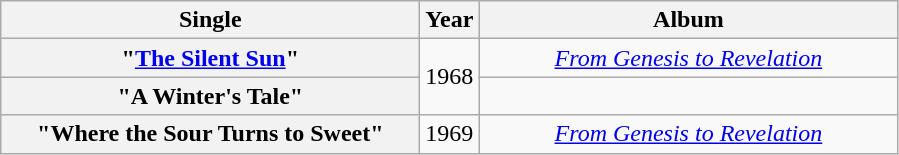<table class="wikitable plainrowheaders" style="text-align:center;">
<tr>
<th scope="col" style="width:17em;">Single</th>
<th scope="col" style="width:2em;">Year</th>
<th style="width:17em;">Album</th>
</tr>
<tr>
<th scope="row">"<a href='#'>The Silent Sun</a>"</th>
<td rowspan="2">1968</td>
<td><em><a href='#'>From Genesis to Revelation</a></em></td>
</tr>
<tr>
<th scope="row">"A Winter's Tale"</th>
<td></td>
</tr>
<tr>
<th scope="row">"Where the Sour Turns to Sweet"</th>
<td>1969</td>
<td><em><a href='#'>From Genesis to Revelation</a></em></td>
</tr>
</table>
